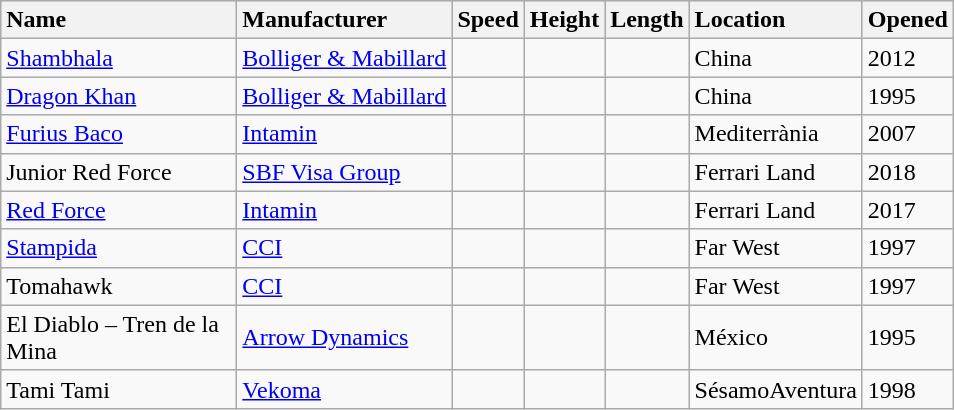<table class="sortable wikitable">
<tr style="background:#CEDAF2; border-bottom:1px solid black; border-top:1px solid black;">
<th style="text-align:left; width:150px;">Name</th>
<th style="text-align:left;">Manufacturer</th>
<th style="text-align:left;">Speed</th>
<th style="text-align:left;">Height</th>
<th style="text-align:left;">Length</th>
<th style="text-align:left;">Location</th>
<th style="text-align:left;">Opened</th>
</tr>
<tr>
<td><a href='#'>Shambhala</a></td>
<td><a href='#'>Bolliger & Mabillard</a></td>
<td></td>
<td></td>
<td></td>
<td>China</td>
<td>2012</td>
</tr>
<tr>
<td><a href='#'>Dragon Khan</a></td>
<td><a href='#'>Bolliger & Mabillard</a></td>
<td></td>
<td></td>
<td></td>
<td>China</td>
<td>1995</td>
</tr>
<tr>
<td><a href='#'>Furius Baco</a></td>
<td><a href='#'>Intamin</a></td>
<td></td>
<td></td>
<td></td>
<td>Mediterrània</td>
<td>2007</td>
</tr>
<tr>
<td>Junior Red Force</td>
<td><a href='#'>SBF Visa Group</a></td>
<td></td>
<td></td>
<td></td>
<td>Ferrari Land</td>
<td>2018</td>
</tr>
<tr>
<td><a href='#'>Red Force</a></td>
<td><a href='#'>Intamin</a></td>
<td></td>
<td></td>
<td></td>
<td>Ferrari Land</td>
<td>2017</td>
</tr>
<tr>
<td><a href='#'>Stampida</a></td>
<td><a href='#'>CCI</a></td>
<td></td>
<td></td>
<td></td>
<td>Far West</td>
<td>1997</td>
</tr>
<tr>
<td>Tomahawk</td>
<td><a href='#'>CCI</a></td>
<td></td>
<td></td>
<td></td>
<td>Far West</td>
<td>1997</td>
</tr>
<tr>
<td>El Diablo – Tren de la Mina</td>
<td><a href='#'>Arrow Dynamics</a></td>
<td></td>
<td></td>
<td></td>
<td>México</td>
<td>1995</td>
</tr>
<tr>
<td>Tami Tami</td>
<td><a href='#'>Vekoma</a></td>
<td></td>
<td></td>
<td></td>
<td>SésamoAventura</td>
<td>1998</td>
</tr>
</table>
